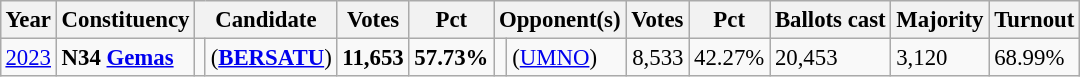<table class="wikitable" style="margin:0.5em ; font-size:95%">
<tr>
<th>Year</th>
<th>Constituency</th>
<th colspan=2>Candidate</th>
<th>Votes</th>
<th>Pct</th>
<th colspan=2>Opponent(s)</th>
<th>Votes</th>
<th>Pct</th>
<th>Ballots cast</th>
<th>Majority</th>
<th>Turnout</th>
</tr>
<tr>
<td><a href='#'>2023</a></td>
<td><strong>N34 <a href='#'>Gemas</a></strong></td>
<td bgcolor=></td>
<td> (<a href='#'><strong>BERSATU</strong></a>)</td>
<td align=right><strong>11,653</strong></td>
<td><strong>57.73%</strong></td>
<td></td>
<td> (<a href='#'>UMNO</a>)</td>
<td align=right>8,533</td>
<td>42.27%</td>
<td>20,453</td>
<td>3,120</td>
<td>68.99%</td>
</tr>
</table>
